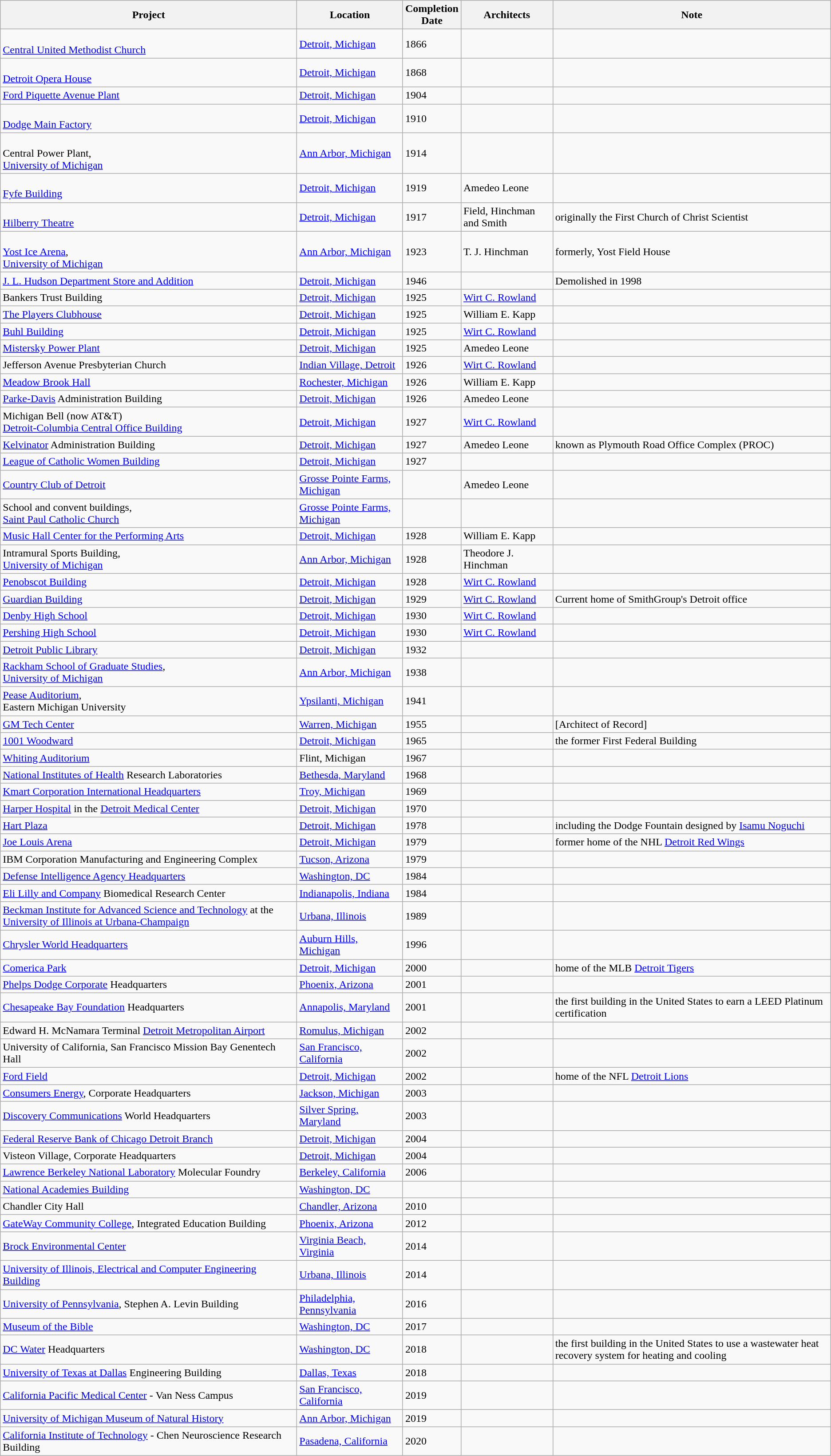<table class="wikitable">
<tr>
<th>Project</th>
<th>Location</th>
<th>Completion<br>Date</th>
<th>Architects</th>
<th>Note</th>
</tr>
<tr>
<td><br><a href='#'>Central United Methodist Church</a></td>
<td><a href='#'>Detroit, Michigan</a></td>
<td>1866</td>
<td></td>
<td></td>
</tr>
<tr>
<td><br><a href='#'>Detroit Opera House</a></td>
<td><a href='#'>Detroit, Michigan</a></td>
<td>1868</td>
<td></td>
<td></td>
</tr>
<tr>
<td><a href='#'>Ford Piquette Avenue Plant</a></td>
<td><a href='#'>Detroit, Michigan</a></td>
<td>1904</td>
<td></td>
<td></td>
</tr>
<tr>
<td><br><a href='#'>Dodge Main Factory</a></td>
<td><a href='#'>Detroit, Michigan</a></td>
<td>1910</td>
<td></td>
<td></td>
</tr>
<tr>
<td><br>Central Power Plant,<br><a href='#'>University of Michigan</a></td>
<td><a href='#'>Ann Arbor, Michigan</a></td>
<td>1914</td>
<td></td>
<td></td>
</tr>
<tr>
<td><br><a href='#'>Fyfe Building</a></td>
<td><a href='#'>Detroit, Michigan</a></td>
<td>1919</td>
<td>Amedeo Leone</td>
<td></td>
</tr>
<tr>
<td><br><a href='#'>Hilberry Theatre</a></td>
<td><a href='#'>Detroit, Michigan</a></td>
<td>1917</td>
<td>Field, Hinchman and Smith</td>
<td>originally the First Church of Christ Scientist</td>
</tr>
<tr>
<td><br><a href='#'>Yost Ice Arena</a>,<br><a href='#'>University of Michigan</a></td>
<td><a href='#'>Ann Arbor, Michigan</a></td>
<td>1923</td>
<td>T. J. Hinchman</td>
<td>formerly, Yost Field House</td>
</tr>
<tr>
<td><a href='#'>J. L. Hudson Department Store and Addition</a></td>
<td><a href='#'>Detroit, Michigan</a></td>
<td>1946</td>
<td></td>
<td>Demolished in 1998</td>
</tr>
<tr>
<td>Bankers Trust Building</td>
<td><a href='#'>Detroit, Michigan</a></td>
<td>1925</td>
<td><a href='#'>Wirt C. Rowland</a></td>
<td></td>
</tr>
<tr>
<td><a href='#'>The Players Clubhouse</a></td>
<td><a href='#'>Detroit, Michigan</a></td>
<td>1925</td>
<td>William E. Kapp</td>
<td></td>
</tr>
<tr>
<td><a href='#'>Buhl Building</a></td>
<td><a href='#'>Detroit, Michigan</a></td>
<td>1925</td>
<td><a href='#'>Wirt C. Rowland</a></td>
<td></td>
</tr>
<tr>
<td><a href='#'>Mistersky Power Plant</a></td>
<td><a href='#'>Detroit, Michigan</a></td>
<td>1925</td>
<td>Amedeo Leone</td>
<td></td>
</tr>
<tr>
<td>Jefferson Avenue Presbyterian Church</td>
<td><a href='#'>Indian Village, Detroit</a></td>
<td>1926</td>
<td><a href='#'>Wirt C. Rowland</a></td>
<td></td>
</tr>
<tr>
<td><a href='#'>Meadow Brook Hall</a></td>
<td><a href='#'>Rochester, Michigan</a></td>
<td>1926</td>
<td>William E. Kapp</td>
<td></td>
</tr>
<tr>
<td><a href='#'>Parke-Davis</a> Administration Building</td>
<td><a href='#'>Detroit, Michigan</a></td>
<td>1926</td>
<td>Amedeo Leone</td>
<td></td>
</tr>
<tr>
<td>Michigan Bell (now AT&T)<br><a href='#'>Detroit-Columbia Central Office Building</a></td>
<td><a href='#'>Detroit, Michigan</a></td>
<td>1927</td>
<td><a href='#'>Wirt C. Rowland</a></td>
<td></td>
</tr>
<tr>
<td><a href='#'>Kelvinator</a> Administration Building</td>
<td><a href='#'>Detroit, Michigan</a></td>
<td>1927</td>
<td>Amedeo Leone</td>
<td>known as Plymouth Road Office Complex (PROC)</td>
</tr>
<tr>
<td><a href='#'>League of Catholic Women Building</a></td>
<td><a href='#'>Detroit, Michigan</a></td>
<td>1927</td>
<td></td>
<td></td>
</tr>
<tr>
<td><a href='#'>Country Club of Detroit</a></td>
<td><a href='#'>Grosse Pointe Farms, Michigan</a></td>
<td></td>
<td>Amedeo Leone</td>
<td></td>
</tr>
<tr>
<td>School and convent buildings,<br><a href='#'>Saint Paul Catholic Church</a></td>
<td><a href='#'>Grosse Pointe Farms, Michigan</a></td>
<td></td>
<td></td>
<td></td>
</tr>
<tr>
<td><a href='#'>Music Hall Center for the Performing Arts</a></td>
<td><a href='#'>Detroit, Michigan</a></td>
<td>1928</td>
<td>William E. Kapp</td>
<td></td>
</tr>
<tr>
<td>Intramural Sports Building,<br><a href='#'>University of Michigan</a></td>
<td><a href='#'>Ann Arbor, Michigan</a></td>
<td>1928</td>
<td>Theodore J. Hinchman</td>
<td></td>
</tr>
<tr>
<td><a href='#'>Penobscot Building</a></td>
<td><a href='#'>Detroit, Michigan</a></td>
<td>1928</td>
<td><a href='#'>Wirt C. Rowland</a></td>
<td></td>
</tr>
<tr>
<td><a href='#'>Guardian Building</a></td>
<td><a href='#'>Detroit, Michigan</a></td>
<td>1929</td>
<td><a href='#'>Wirt C. Rowland</a></td>
<td>Current home of SmithGroup's Detroit office</td>
</tr>
<tr>
<td><a href='#'>Denby High School</a></td>
<td><a href='#'>Detroit, Michigan</a></td>
<td>1930</td>
<td><a href='#'>Wirt C. Rowland</a></td>
<td></td>
</tr>
<tr>
<td><a href='#'>Pershing High School</a></td>
<td><a href='#'>Detroit, Michigan</a></td>
<td>1930</td>
<td><a href='#'>Wirt C. Rowland</a></td>
<td></td>
</tr>
<tr>
<td><a href='#'>Detroit Public Library</a></td>
<td><a href='#'>Detroit, Michigan</a></td>
<td>1932</td>
<td></td>
<td></td>
</tr>
<tr>
<td><a href='#'>Rackham School of Graduate Studies</a>,<br><a href='#'>University of Michigan</a></td>
<td><a href='#'>Ann Arbor, Michigan</a></td>
<td>1938</td>
<td></td>
<td></td>
</tr>
<tr>
<td><a href='#'>Pease Auditorium</a>,<br>Eastern Michigan University</td>
<td><a href='#'>Ypsilanti, Michigan</a></td>
<td>1941</td>
<td></td>
<td></td>
</tr>
<tr>
<td><a href='#'>GM Tech Center</a></td>
<td><a href='#'>Warren, Michigan</a></td>
<td>1955</td>
<td></td>
<td>[Architect of Record]</td>
</tr>
<tr>
<td><a href='#'>1001 Woodward</a></td>
<td><a href='#'>Detroit, Michigan</a></td>
<td>1965</td>
<td></td>
<td>the former First Federal Building</td>
</tr>
<tr>
<td><a href='#'>Whiting Auditorium</a></td>
<td>Flint, Michigan</td>
<td>1967</td>
<td></td>
<td></td>
</tr>
<tr>
<td><a href='#'>National Institutes of Health</a> Research Laboratories</td>
<td><a href='#'>Bethesda, Maryland</a></td>
<td>1968</td>
<td></td>
<td></td>
</tr>
<tr>
<td><a href='#'>Kmart Corporation International Headquarters</a></td>
<td><a href='#'>Troy, Michigan</a></td>
<td>1969</td>
<td></td>
<td></td>
</tr>
<tr>
<td><a href='#'>Harper Hospital</a> in the <a href='#'>Detroit Medical Center</a></td>
<td><a href='#'>Detroit, Michigan</a></td>
<td>1970</td>
<td></td>
<td></td>
</tr>
<tr>
<td><a href='#'>Hart Plaza</a></td>
<td><a href='#'>Detroit, Michigan</a></td>
<td>1978</td>
<td></td>
<td>including the Dodge Fountain designed by <a href='#'>Isamu Noguchi</a></td>
</tr>
<tr>
<td><a href='#'>Joe Louis Arena</a></td>
<td><a href='#'>Detroit, Michigan</a></td>
<td>1979</td>
<td></td>
<td>former home of the NHL <a href='#'>Detroit Red Wings</a></td>
</tr>
<tr>
<td>IBM Corporation Manufacturing and Engineering Complex</td>
<td><a href='#'>Tucson, Arizona</a></td>
<td>1979</td>
<td></td>
<td></td>
</tr>
<tr>
<td><a href='#'>Defense Intelligence Agency Headquarters</a></td>
<td><a href='#'>Washington, DC</a></td>
<td>1984</td>
<td></td>
<td></td>
</tr>
<tr>
<td><a href='#'>Eli Lilly and Company</a> Biomedical Research Center</td>
<td><a href='#'>Indianapolis, Indiana</a></td>
<td>1984</td>
<td></td>
<td></td>
</tr>
<tr>
<td><a href='#'>Beckman Institute for Advanced Science and Technology</a> at the <a href='#'>University of Illinois at Urbana-Champaign</a></td>
<td><a href='#'>Urbana, Illinois</a></td>
<td>1989</td>
<td></td>
<td></td>
</tr>
<tr>
<td><a href='#'>Chrysler World Headquarters</a></td>
<td><a href='#'>Auburn Hills, Michigan</a></td>
<td>1996</td>
<td></td>
<td></td>
</tr>
<tr>
<td><a href='#'>Comerica Park</a></td>
<td><a href='#'>Detroit, Michigan</a></td>
<td>2000</td>
<td></td>
<td>home of the MLB <a href='#'>Detroit Tigers</a></td>
</tr>
<tr>
<td><a href='#'>Phelps Dodge Corporate</a> Headquarters</td>
<td><a href='#'>Phoenix, Arizona</a></td>
<td>2001</td>
<td></td>
<td></td>
</tr>
<tr>
<td><a href='#'>Chesapeake Bay Foundation</a> Headquarters</td>
<td><a href='#'>Annapolis, Maryland</a></td>
<td>2001</td>
<td></td>
<td>the first building in the United States to earn a LEED Platinum certification</td>
</tr>
<tr>
<td>Edward H. McNamara Terminal <a href='#'>Detroit Metropolitan Airport</a></td>
<td><a href='#'>Romulus, Michigan</a></td>
<td>2002</td>
<td></td>
<td></td>
</tr>
<tr>
<td>University of California, San Francisco Mission Bay Genentech Hall</td>
<td><a href='#'>San Francisco, California</a></td>
<td>2002</td>
<td></td>
<td></td>
</tr>
<tr>
<td><a href='#'>Ford Field</a></td>
<td><a href='#'>Detroit, Michigan</a></td>
<td>2002</td>
<td></td>
<td>home of the NFL <a href='#'>Detroit Lions</a></td>
</tr>
<tr>
<td><a href='#'>Consumers Energy</a>, Corporate Headquarters</td>
<td><a href='#'>Jackson, Michigan</a></td>
<td>2003</td>
<td></td>
<td></td>
</tr>
<tr>
<td><a href='#'>Discovery Communications</a> World Headquarters</td>
<td><a href='#'>Silver Spring, Maryland</a></td>
<td>2003</td>
<td></td>
<td></td>
</tr>
<tr>
<td><a href='#'>Federal Reserve Bank of Chicago Detroit Branch</a></td>
<td><a href='#'>Detroit, Michigan</a></td>
<td>2004</td>
<td></td>
<td></td>
</tr>
<tr>
<td>Visteon Village, Corporate Headquarters</td>
<td><a href='#'>Detroit, Michigan</a></td>
<td>2004</td>
<td></td>
<td></td>
</tr>
<tr>
<td><a href='#'>Lawrence Berkeley National Laboratory</a> Molecular Foundry</td>
<td><a href='#'>Berkeley, California</a></td>
<td>2006</td>
<td></td>
<td></td>
</tr>
<tr>
<td><a href='#'>National Academies Building</a></td>
<td><a href='#'>Washington, DC</a></td>
<td></td>
<td></td>
<td></td>
</tr>
<tr>
<td>Chandler City Hall</td>
<td><a href='#'>Chandler, Arizona</a></td>
<td>2010</td>
<td></td>
<td></td>
</tr>
<tr>
<td><a href='#'>GateWay Community College</a>, Integrated Education Building</td>
<td><a href='#'>Phoenix, Arizona</a></td>
<td>2012</td>
<td></td>
<td></td>
</tr>
<tr>
<td><a href='#'>Brock Environmental Center</a></td>
<td><a href='#'>Virginia Beach, Virginia</a></td>
<td>2014</td>
<td></td>
<td></td>
</tr>
<tr>
<td><a href='#'>University of Illinois, Electrical and Computer Engineering Building</a></td>
<td><a href='#'>Urbana, Illinois</a></td>
<td>2014</td>
<td></td>
<td></td>
</tr>
<tr>
<td><a href='#'>University of Pennsylvania</a>, Stephen A. Levin Building</td>
<td><a href='#'>Philadelphia, Pennsylvania</a></td>
<td>2016</td>
<td></td>
<td></td>
</tr>
<tr>
<td><a href='#'>Museum of the Bible</a></td>
<td><a href='#'>Washington, DC</a></td>
<td>2017</td>
<td></td>
<td></td>
</tr>
<tr>
<td><a href='#'>DC Water</a> Headquarters</td>
<td><a href='#'>Washington, DC</a></td>
<td>2018</td>
<td></td>
<td>the first building in the United States to use a wastewater heat recovery system for heating and cooling</td>
</tr>
<tr>
<td><a href='#'>University of Texas at Dallas</a> Engineering Building</td>
<td><a href='#'>Dallas, Texas</a></td>
<td>2018</td>
<td></td>
<td></td>
</tr>
<tr>
<td><a href='#'>California Pacific Medical Center</a> - Van Ness Campus</td>
<td><a href='#'>San Francisco, California</a></td>
<td>2019</td>
<td></td>
<td></td>
</tr>
<tr>
<td><a href='#'>University of Michigan Museum of Natural History</a></td>
<td><a href='#'>Ann Arbor, Michigan</a></td>
<td>2019</td>
<td></td>
<td></td>
</tr>
<tr>
<td><a href='#'>California Institute of Technology</a> - Chen Neuroscience Research Building</td>
<td><a href='#'>Pasadena, California</a></td>
<td>2020</td>
<td></td>
<td></td>
</tr>
</table>
